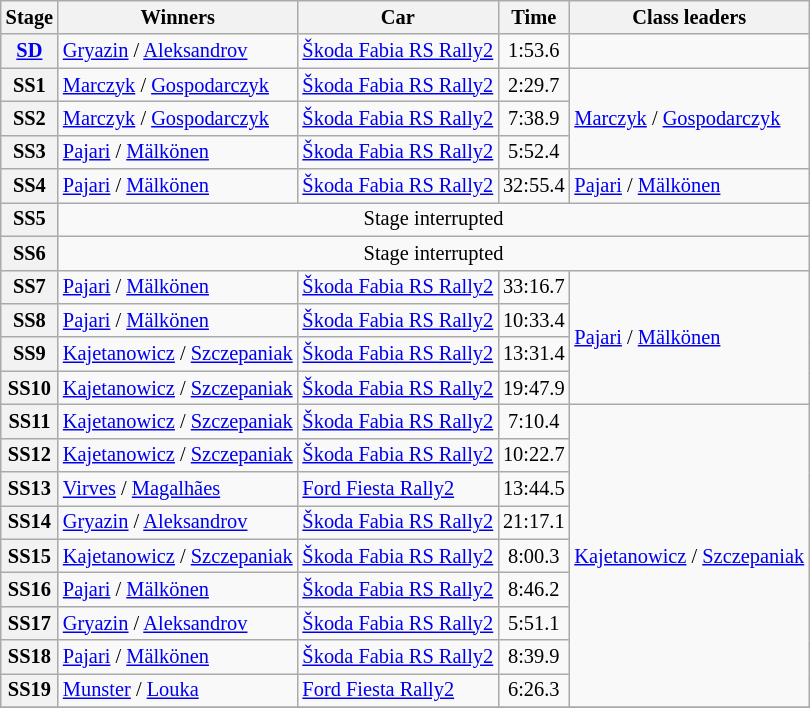<table class="wikitable" style="font-size:85%">
<tr>
<th>Stage</th>
<th>Winners</th>
<th>Car</th>
<th>Time</th>
<th>Class leaders</th>
</tr>
<tr>
<th><a href='#'>SD</a></th>
<td><a href='#'>Gryazin</a> / <a href='#'>Aleksandrov</a></td>
<td><a href='#'>Škoda Fabia RS Rally2</a></td>
<td align="center">1:53.6</td>
<td></td>
</tr>
<tr>
<th>SS1</th>
<td><a href='#'>Marczyk</a> / <a href='#'>Gospodarczyk</a></td>
<td><a href='#'>Škoda Fabia RS Rally2</a></td>
<td align="center">2:29.7</td>
<td rowspan="3"><a href='#'>Marczyk</a> / <a href='#'>Gospodarczyk</a></td>
</tr>
<tr>
<th>SS2</th>
<td><a href='#'>Marczyk</a> / <a href='#'>Gospodarczyk</a></td>
<td><a href='#'>Škoda Fabia RS Rally2</a></td>
<td align="center">7:38.9</td>
</tr>
<tr>
<th>SS3</th>
<td><a href='#'>Pajari</a> / <a href='#'>Mälkönen</a></td>
<td><a href='#'>Škoda Fabia RS Rally2</a></td>
<td align="center">5:52.4</td>
</tr>
<tr>
<th>SS4</th>
<td><a href='#'>Pajari</a> / <a href='#'>Mälkönen</a></td>
<td><a href='#'>Škoda Fabia RS Rally2</a></td>
<td align="center">32:55.4</td>
<td><a href='#'>Pajari</a> / <a href='#'>Mälkönen</a></td>
</tr>
<tr>
<th>SS5</th>
<td colspan="4" align="center">Stage interrupted</td>
</tr>
<tr>
<th>SS6</th>
<td colspan="4" align="center">Stage interrupted</td>
</tr>
<tr>
<th>SS7</th>
<td><a href='#'>Pajari</a> / <a href='#'>Mälkönen</a></td>
<td><a href='#'>Škoda Fabia RS Rally2</a></td>
<td align="center">33:16.7</td>
<td rowspan="4"><a href='#'>Pajari</a> / <a href='#'>Mälkönen</a></td>
</tr>
<tr>
<th>SS8</th>
<td><a href='#'>Pajari</a> / <a href='#'>Mälkönen</a></td>
<td><a href='#'>Škoda Fabia RS Rally2</a></td>
<td align="center">10:33.4</td>
</tr>
<tr>
<th>SS9</th>
<td><a href='#'>Kajetanowicz</a> / <a href='#'>Szczepaniak</a></td>
<td><a href='#'>Škoda Fabia RS Rally2</a></td>
<td align="center">13:31.4</td>
</tr>
<tr>
<th>SS10</th>
<td><a href='#'>Kajetanowicz</a> / <a href='#'>Szczepaniak</a></td>
<td><a href='#'>Škoda Fabia RS Rally2</a></td>
<td align="center">19:47.9</td>
</tr>
<tr>
<th>SS11</th>
<td><a href='#'>Kajetanowicz</a> / <a href='#'>Szczepaniak</a></td>
<td><a href='#'>Škoda Fabia RS Rally2</a></td>
<td align="center">7:10.4</td>
<td rowspan="9"><a href='#'>Kajetanowicz</a> / <a href='#'>Szczepaniak</a></td>
</tr>
<tr>
<th>SS12</th>
<td><a href='#'>Kajetanowicz</a> / <a href='#'>Szczepaniak</a></td>
<td><a href='#'>Škoda Fabia RS Rally2</a></td>
<td align="center">10:22.7</td>
</tr>
<tr>
<th>SS13</th>
<td><a href='#'>Virves</a> / <a href='#'>Magalhães</a></td>
<td><a href='#'>Ford Fiesta Rally2</a></td>
<td align="center">13:44.5</td>
</tr>
<tr>
<th>SS14</th>
<td><a href='#'>Gryazin</a> / <a href='#'>Aleksandrov</a></td>
<td><a href='#'>Škoda Fabia RS Rally2</a></td>
<td align="center">21:17.1</td>
</tr>
<tr>
<th>SS15</th>
<td><a href='#'>Kajetanowicz</a> / <a href='#'>Szczepaniak</a></td>
<td><a href='#'>Škoda Fabia RS Rally2</a></td>
<td align="center">8:00.3</td>
</tr>
<tr>
<th>SS16</th>
<td><a href='#'>Pajari</a> / <a href='#'>Mälkönen</a></td>
<td><a href='#'>Škoda Fabia RS Rally2</a></td>
<td align="center">8:46.2</td>
</tr>
<tr>
<th>SS17</th>
<td><a href='#'>Gryazin</a> / <a href='#'>Aleksandrov</a></td>
<td><a href='#'>Škoda Fabia RS Rally2</a></td>
<td align="center">5:51.1</td>
</tr>
<tr>
<th>SS18</th>
<td><a href='#'>Pajari</a> / <a href='#'>Mälkönen</a></td>
<td><a href='#'>Škoda Fabia RS Rally2</a></td>
<td align="center">8:39.9</td>
</tr>
<tr>
<th>SS19</th>
<td><a href='#'>Munster</a> / <a href='#'>Louka</a></td>
<td><a href='#'>Ford Fiesta Rally2</a></td>
<td align="center">6:26.3</td>
</tr>
<tr>
</tr>
</table>
